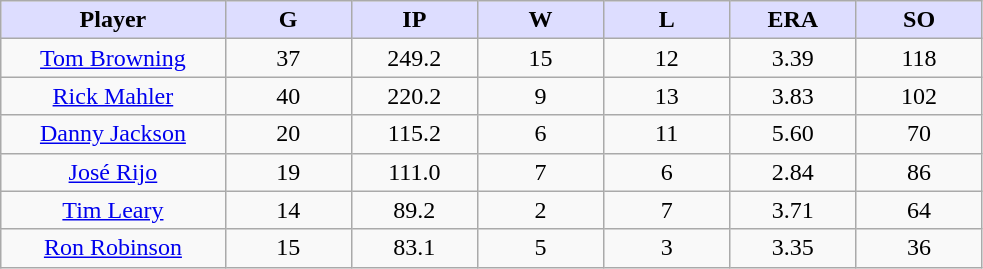<table class="wikitable sortable">
<tr>
<th style="background:#ddf; width:16%;">Player</th>
<th style="background:#ddf; width:9%;">G</th>
<th style="background:#ddf; width:9%;">IP</th>
<th style="background:#ddf; width:9%;">W</th>
<th style="background:#ddf; width:9%;">L</th>
<th style="background:#ddf; width:9%;">ERA</th>
<th style="background:#ddf; width:9%;">SO</th>
</tr>
<tr style="text-align:center;">
<td><a href='#'>Tom Browning</a></td>
<td>37</td>
<td>249.2</td>
<td>15</td>
<td>12</td>
<td>3.39</td>
<td>118</td>
</tr>
<tr align=center>
<td><a href='#'>Rick Mahler</a></td>
<td>40</td>
<td>220.2</td>
<td>9</td>
<td>13</td>
<td>3.83</td>
<td>102</td>
</tr>
<tr align=center>
<td><a href='#'>Danny Jackson</a></td>
<td>20</td>
<td>115.2</td>
<td>6</td>
<td>11</td>
<td>5.60</td>
<td>70</td>
</tr>
<tr align=center>
<td><a href='#'>José Rijo</a></td>
<td>19</td>
<td>111.0</td>
<td>7</td>
<td>6</td>
<td>2.84</td>
<td>86</td>
</tr>
<tr align=center>
<td><a href='#'>Tim Leary</a></td>
<td>14</td>
<td>89.2</td>
<td>2</td>
<td>7</td>
<td>3.71</td>
<td>64</td>
</tr>
<tr align=center>
<td><a href='#'>Ron Robinson</a></td>
<td>15</td>
<td>83.1</td>
<td>5</td>
<td>3</td>
<td>3.35</td>
<td>36</td>
</tr>
</table>
